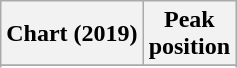<table class="wikitable plainrowheaders" style="text-align:center">
<tr>
<th scope="col">Chart (2019)</th>
<th scope="col">Peak<br>position</th>
</tr>
<tr>
</tr>
<tr>
</tr>
<tr>
</tr>
</table>
